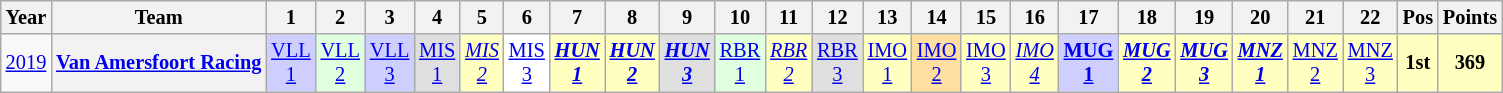<table class="wikitable" style="text-align:center; font-size:85%">
<tr>
<th>Year</th>
<th>Team</th>
<th>1</th>
<th>2</th>
<th>3</th>
<th>4</th>
<th>5</th>
<th>6</th>
<th>7</th>
<th>8</th>
<th>9</th>
<th>10</th>
<th>11</th>
<th>12</th>
<th>13</th>
<th>14</th>
<th>15</th>
<th>16</th>
<th>17</th>
<th>18</th>
<th>19</th>
<th>20</th>
<th>21</th>
<th>22</th>
<th>Pos</th>
<th>Points</th>
</tr>
<tr>
<td><a href='#'>2019</a></td>
<th nowrap><a href='#'>Van Amersfoort Racing</a></th>
<td style="background:#CFCFFF;"><a href='#'>VLL<br>1</a><br></td>
<td style="background:#DFFFDF;"><a href='#'>VLL<br>2</a><br></td>
<td style="background:#CFCFFF;"><a href='#'>VLL<br>3</a><br></td>
<td style="background:#DFDFDF;"><a href='#'>MIS<br>1</a><br></td>
<td style="background:#FFFFBF;"><em><a href='#'>MIS<br>2</a></em><br></td>
<td style="background:#ffffff;"><a href='#'>MIS<br>3</a><br></td>
<td style="background:#FFFFBF;"><strong><em><a href='#'>HUN<br>1</a></em></strong><br></td>
<td style="background:#FFFFBF;"><strong><em><a href='#'>HUN<br>2</a></em></strong><br></td>
<td style="background:#DFDFDF;"><strong><em><a href='#'>HUN<br>3</a></em></strong><br></td>
<td style="background:#DFFFDF;"><a href='#'>RBR<br>1</a><br></td>
<td style="background:#FFFFBF;"><em><a href='#'>RBR<br>2</a></em><br></td>
<td style="background:#DFDFDF;"><a href='#'>RBR<br>3</a><br></td>
<td style="background:#FFFFBF;"><a href='#'>IMO<br>1</a><br></td>
<td style="background:#FFDF9F;"><a href='#'>IMO<br>2</a><br></td>
<td style="background:#FFFFBF;"><a href='#'>IMO<br>3</a><br></td>
<td style="background:#FFFFBF;"><em><a href='#'>IMO<br>4</a></em><br></td>
<td style="background:#CFCFFF;"><strong><a href='#'>MUG<br>1</a></strong><br></td>
<td style="background:#FFFFBF;"><strong><em><a href='#'>MUG<br>2</a></em></strong><br></td>
<td style="background:#FFFFBF;"><strong><em><a href='#'>MUG<br>3</a></em></strong><br></td>
<td style="background:#FFFFBF;"><strong><em><a href='#'>MNZ<br>1</a></em></strong><br></td>
<td style="background:#FFFFBF;"><a href='#'>MNZ<br>2</a><br></td>
<td style="background:#FFFFBF;"><a href='#'>MNZ<br>3</a><br></td>
<th style="background:#FFFFBF;">1st</th>
<th style="background:#FFFFBF;">369</th>
</tr>
</table>
